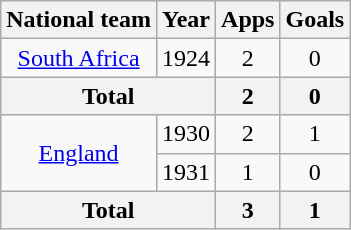<table class="wikitable" style="text-align:center">
<tr>
<th>National team</th>
<th>Year</th>
<th>Apps</th>
<th>Goals</th>
</tr>
<tr>
<td><a href='#'>South Africa</a></td>
<td>1924</td>
<td>2</td>
<td>0</td>
</tr>
<tr>
<th colspan="2">Total</th>
<th>2</th>
<th>0</th>
</tr>
<tr>
<td rowspan="2"><a href='#'>England</a></td>
<td>1930</td>
<td>2</td>
<td>1</td>
</tr>
<tr>
<td>1931</td>
<td>1</td>
<td>0</td>
</tr>
<tr>
<th colspan="2">Total</th>
<th>3</th>
<th>1</th>
</tr>
</table>
